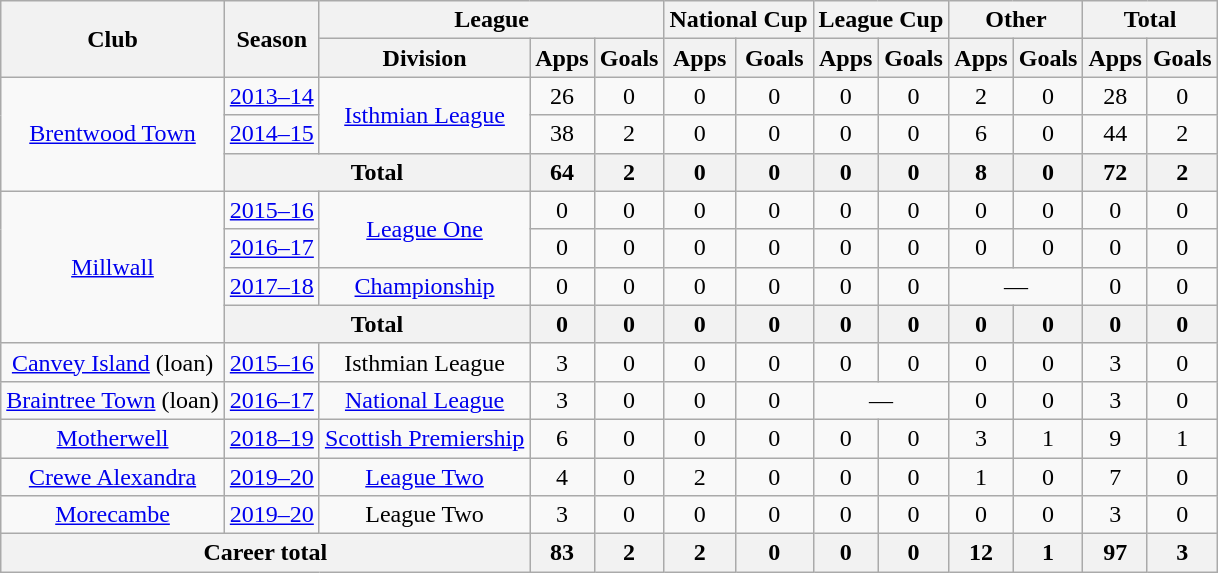<table class="wikitable" style="text-align: center">
<tr>
<th rowspan="2">Club</th>
<th rowspan="2">Season</th>
<th colspan="3">League</th>
<th colspan="2">National Cup</th>
<th colspan="2">League Cup</th>
<th colspan="2">Other</th>
<th colspan="2">Total</th>
</tr>
<tr>
<th>Division</th>
<th>Apps</th>
<th>Goals</th>
<th>Apps</th>
<th>Goals</th>
<th>Apps</th>
<th>Goals</th>
<th>Apps</th>
<th>Goals</th>
<th>Apps</th>
<th>Goals</th>
</tr>
<tr>
<td rowspan="3"><a href='#'>Brentwood Town</a></td>
<td><a href='#'>2013–14</a></td>
<td rowspan="2"><a href='#'>Isthmian League</a></td>
<td>26</td>
<td>0</td>
<td>0</td>
<td>0</td>
<td>0</td>
<td>0</td>
<td>2</td>
<td>0</td>
<td>28</td>
<td>0</td>
</tr>
<tr>
<td><a href='#'>2014–15</a></td>
<td>38</td>
<td>2</td>
<td>0</td>
<td>0</td>
<td>0</td>
<td>0</td>
<td>6</td>
<td>0</td>
<td>44</td>
<td>2</td>
</tr>
<tr>
<th colspan=2>Total</th>
<th>64</th>
<th>2</th>
<th>0</th>
<th>0</th>
<th>0</th>
<th>0</th>
<th>8</th>
<th>0</th>
<th>72</th>
<th>2</th>
</tr>
<tr>
<td rowspan="4"><a href='#'>Millwall</a></td>
<td><a href='#'>2015–16</a></td>
<td rowspan="2"><a href='#'>League One</a></td>
<td>0</td>
<td>0</td>
<td>0</td>
<td>0</td>
<td>0</td>
<td>0</td>
<td>0</td>
<td>0</td>
<td>0</td>
<td>0</td>
</tr>
<tr>
<td><a href='#'>2016–17</a></td>
<td>0</td>
<td>0</td>
<td>0</td>
<td>0</td>
<td>0</td>
<td>0</td>
<td>0</td>
<td>0</td>
<td>0</td>
<td>0</td>
</tr>
<tr>
<td><a href='#'>2017–18</a></td>
<td><a href='#'>Championship</a></td>
<td>0</td>
<td>0</td>
<td>0</td>
<td>0</td>
<td>0</td>
<td>0</td>
<td colspan="2">—</td>
<td>0</td>
<td>0</td>
</tr>
<tr>
<th colspan="2">Total</th>
<th>0</th>
<th>0</th>
<th>0</th>
<th>0</th>
<th>0</th>
<th>0</th>
<th>0</th>
<th>0</th>
<th>0</th>
<th>0</th>
</tr>
<tr>
<td rowspan="1"><a href='#'>Canvey Island</a> (loan)</td>
<td><a href='#'>2015–16</a></td>
<td>Isthmian League</td>
<td>3</td>
<td>0</td>
<td>0</td>
<td>0</td>
<td>0</td>
<td>0</td>
<td>0</td>
<td>0</td>
<td>3</td>
<td>0</td>
</tr>
<tr>
<td rowspan="1"><a href='#'>Braintree Town</a> (loan)</td>
<td><a href='#'>2016–17</a></td>
<td><a href='#'>National League</a></td>
<td>3</td>
<td>0</td>
<td>0</td>
<td>0</td>
<td colspan="2">—</td>
<td>0</td>
<td>0</td>
<td>3</td>
<td>0</td>
</tr>
<tr>
<td><a href='#'>Motherwell</a></td>
<td><a href='#'>2018–19</a></td>
<td><a href='#'>Scottish Premiership</a></td>
<td>6</td>
<td>0</td>
<td>0</td>
<td>0</td>
<td>0</td>
<td>0</td>
<td>3</td>
<td>1</td>
<td>9</td>
<td>1</td>
</tr>
<tr>
<td><a href='#'>Crewe Alexandra</a></td>
<td><a href='#'>2019–20</a></td>
<td><a href='#'>League Two</a></td>
<td>4</td>
<td>0</td>
<td>2</td>
<td>0</td>
<td>0</td>
<td>0</td>
<td>1</td>
<td>0</td>
<td>7</td>
<td>0</td>
</tr>
<tr>
<td><a href='#'>Morecambe</a></td>
<td><a href='#'>2019–20</a></td>
<td>League Two</td>
<td>3</td>
<td>0</td>
<td>0</td>
<td>0</td>
<td>0</td>
<td>0</td>
<td>0</td>
<td>0</td>
<td>3</td>
<td>0</td>
</tr>
<tr>
<th colspan="3">Career total</th>
<th>83</th>
<th>2</th>
<th>2</th>
<th>0</th>
<th>0</th>
<th>0</th>
<th>12</th>
<th>1</th>
<th>97</th>
<th>3</th>
</tr>
</table>
